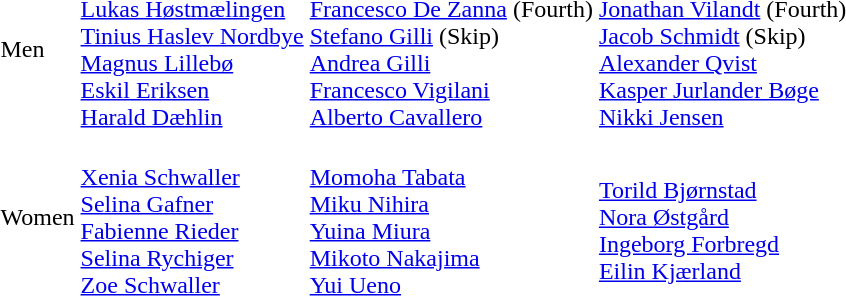<table>
<tr>
<td>Men</td>
<td><strong></strong><br><a href='#'>Lukas Høstmælingen</a><br><a href='#'>Tinius Haslev Nordbye</a><br><a href='#'>Magnus Lillebø</a><br><a href='#'>Eskil Eriksen</a><br><a href='#'>Harald Dæhlin</a></td>
<td><strong></strong><br><a href='#'>Francesco De Zanna</a> (Fourth)<br><a href='#'>Stefano Gilli</a> (Skip)<br><a href='#'>Andrea Gilli</a><br><a href='#'>Francesco Vigilani</a><br><a href='#'>Alberto Cavallero</a></td>
<td><strong></strong><br><a href='#'>Jonathan Vilandt</a> (Fourth)<br><a href='#'>Jacob Schmidt</a> (Skip)<br><a href='#'>Alexander Qvist</a><br><a href='#'>Kasper Jurlander Bøge</a><br><a href='#'>Nikki Jensen</a></td>
</tr>
<tr>
<td>Women</td>
<td><strong></strong><br><a href='#'>Xenia Schwaller</a><br><a href='#'>Selina Gafner</a><br><a href='#'>Fabienne Rieder</a><br><a href='#'>Selina Rychiger</a><br><a href='#'>Zoe Schwaller</a></td>
<td><strong></strong><br><a href='#'>Momoha Tabata</a><br><a href='#'>Miku Nihira</a><br><a href='#'>Yuina Miura</a><br><a href='#'>Mikoto Nakajima</a><br><a href='#'>Yui Ueno</a></td>
<td><strong></strong><br><a href='#'>Torild Bjørnstad</a><br><a href='#'>Nora Østgård</a><br><a href='#'>Ingeborg Forbregd</a><br><a href='#'>Eilin Kjærland</a></td>
</tr>
</table>
